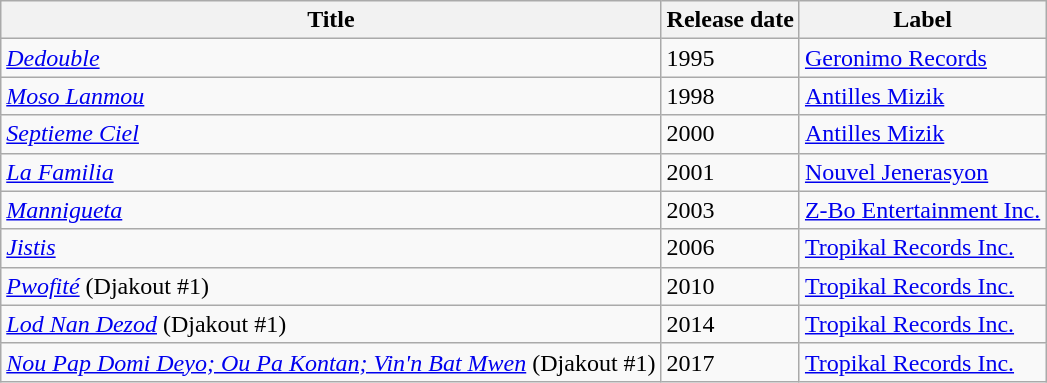<table class="wikitable">
<tr>
<th>Title</th>
<th>Release date</th>
<th>Label</th>
</tr>
<tr>
<td style="vertical-align:top;"><em><a href='#'>Dedouble</a></em></td>
<td style="vertical-align:top;">1995</td>
<td style="vertical-align:top;"><a href='#'>Geronimo Records</a></td>
</tr>
<tr>
<td style="vertical-align:top;"><em><a href='#'>Moso Lanmou</a></em></td>
<td style="vertical-align:top;">1998</td>
<td style="vertical-align:top;"><a href='#'>Antilles Mizik</a></td>
</tr>
<tr>
<td style="vertical-align:top;"><em><a href='#'>Septieme Ciel</a></em></td>
<td style="vertical-align:top;">2000</td>
<td style="vertical-align:top;"><a href='#'>Antilles Mizik</a></td>
</tr>
<tr>
<td style="vertical-align:top;"><em><a href='#'>La Familia</a></em></td>
<td style="vertical-align:top;">2001</td>
<td style="vertical-align:top;"><a href='#'>Nouvel Jenerasyon</a></td>
</tr>
<tr>
<td style="vertical-align:top;"><em><a href='#'>Mannigueta</a></em></td>
<td style="vertical-align:top;">2003</td>
<td style="vertical-align:top;"><a href='#'>Z-Bo Entertainment Inc.</a></td>
</tr>
<tr>
<td style="vertical-align:top;"><em><a href='#'>Jistis</a></em></td>
<td style="vertical-align:top;">2006</td>
<td style="vertical-align:top;"><a href='#'>Tropikal Records Inc.</a></td>
</tr>
<tr>
<td style="vertical-align:top;"><em><a href='#'>Pwofité</a></em> (Djakout #1)</td>
<td style="vertical-align:top;">2010</td>
<td style="vertical-align:top;"><a href='#'>Tropikal Records Inc.</a></td>
</tr>
<tr>
<td style="vertical-align:top;"><em><a href='#'>Lod Nan Dezod</a></em> (Djakout #1)</td>
<td style="vertical-align:top;">2014</td>
<td style="vertical-align:top;"><a href='#'>Tropikal Records Inc.</a></td>
</tr>
<tr>
<td style="vertical-align:top;"><em><a href='#'>Nou Pap Domi Deyo; Ou Pa Kontan; Vin'n Bat Mwen</a></em> (Djakout #1)</td>
<td style="vertical-align:top;">2017</td>
<td style="vertical-align:top;"><a href='#'>Tropikal Records Inc.</a></td>
</tr>
</table>
